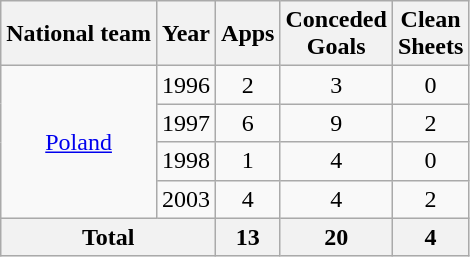<table class="wikitable" style="text-align:center">
<tr>
<th>National team</th>
<th>Year</th>
<th>Apps</th>
<th>Conceded<br>Goals</th>
<th>Clean<br>Sheets</th>
</tr>
<tr>
<td rowspan="4" style="vertical-align:center;"><a href='#'>Poland</a></td>
<td>1996</td>
<td>2</td>
<td>3</td>
<td>0</td>
</tr>
<tr>
<td>1997</td>
<td>6</td>
<td>9</td>
<td>2</td>
</tr>
<tr>
<td>1998</td>
<td>1</td>
<td>4</td>
<td>0</td>
</tr>
<tr>
<td>2003</td>
<td>4</td>
<td>4</td>
<td>2</td>
</tr>
<tr>
<th colspan="2">Total</th>
<th>13</th>
<th>20</th>
<th>4</th>
</tr>
</table>
